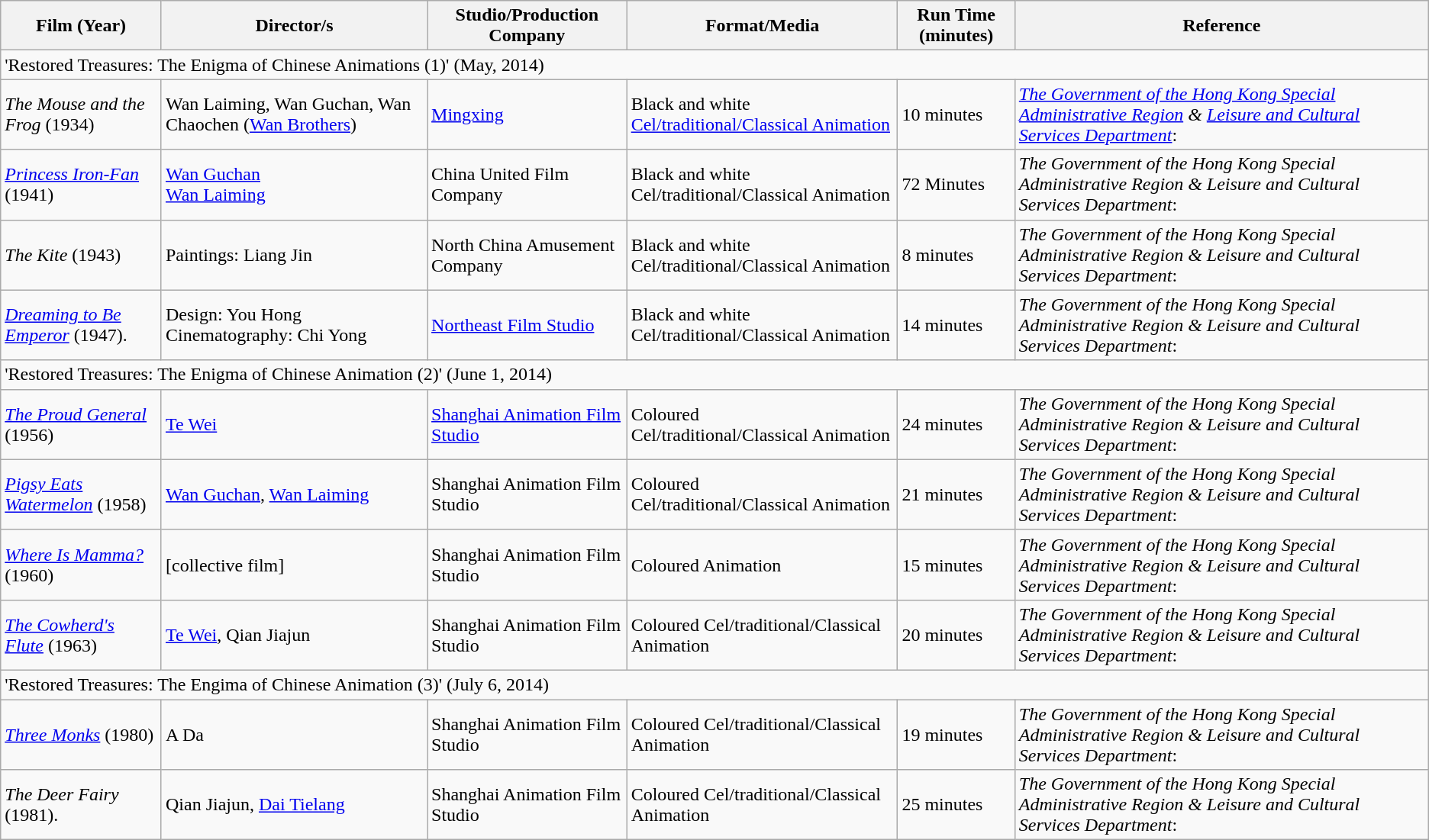<table class="wikitable mw-collapsible">
<tr>
<th>Film (Year)</th>
<th>Director/s</th>
<th>Studio/Production Company</th>
<th>Format/Media</th>
<th>Run Time (minutes)</th>
<th>Reference</th>
</tr>
<tr>
<td colspan="6">'Restored Treasures: The Enigma of Chinese Animations (1)' (May, 2014)</td>
</tr>
<tr>
<td><em>The Mouse and the Frog</em> (1934)</td>
<td>Wan Laiming, Wan Guchan, Wan Chaochen (<a href='#'>Wan Brothers</a>)</td>
<td><a href='#'>Mingxing</a></td>
<td>Black and white <a href='#'>Cel/traditional/Classical Animation</a></td>
<td>10 minutes</td>
<td><em><a href='#'>The Government of the Hong Kong Special Administrative Region</a> & <a href='#'>Leisure and Cultural Services Department</a></em>:</td>
</tr>
<tr>
<td><em><a href='#'>Princess Iron-Fan</a></em> (1941)</td>
<td><a href='#'>Wan Guchan</a><br><a href='#'>Wan Laiming</a></td>
<td>China United Film Company</td>
<td>Black and white Cel/traditional/Classical Animation</td>
<td>72 Minutes</td>
<td><em>The Government of the Hong Kong Special Administrative Region & Leisure and Cultural Services Department</em>:</td>
</tr>
<tr>
<td><em>The Kite</em> (1943)</td>
<td>Paintings: Liang Jin</td>
<td>North China Amusement Company</td>
<td>Black and white Cel/traditional/Classical Animation</td>
<td>8 minutes</td>
<td><em>The Government of the Hong Kong Special Administrative Region & Leisure and Cultural Services Department</em>:</td>
</tr>
<tr>
<td><em><a href='#'>Dreaming to Be Emperor</a></em> (1947).</td>
<td>Design: You Hong<br>Cinematography: Chi Yong</td>
<td><a href='#'>Northeast Film Studio</a></td>
<td>Black and white Cel/traditional/Classical Animation</td>
<td>14 minutes</td>
<td><em>The Government of the Hong Kong Special Administrative Region & Leisure and Cultural Services Department</em>:</td>
</tr>
<tr>
<td colspan="6">'Restored Treasures: The Enigma of Chinese Animation (2)'  (June 1, 2014)</td>
</tr>
<tr>
<td><em><a href='#'>The Proud General</a></em> (1956)</td>
<td><a href='#'>Te Wei</a></td>
<td><a href='#'>Shanghai Animation Film Studio</a></td>
<td>Coloured<br>Cel/traditional/Classical Animation</td>
<td>24 minutes</td>
<td><em>The Government of the Hong Kong Special Administrative Region & Leisure and Cultural Services Department</em>:</td>
</tr>
<tr>
<td><em><a href='#'>Pigsy Eats Watermelon</a></em>  (1958)</td>
<td><a href='#'>Wan Guchan</a>, <a href='#'>Wan Laiming</a></td>
<td>Shanghai Animation Film Studio</td>
<td>Coloured<br>Cel/traditional/Classical Animation</td>
<td>21 minutes</td>
<td><em>The Government of the Hong Kong Special Administrative Region & Leisure and Cultural Services Department</em>:</td>
</tr>
<tr>
<td><em><a href='#'>Where Is Mamma?</a></em> (1960)</td>
<td>[collective film]</td>
<td>Shanghai Animation Film Studio</td>
<td>Coloured Animation</td>
<td>15 minutes</td>
<td><em>The Government of the Hong Kong Special Administrative Region & Leisure and Cultural Services Department</em>:</td>
</tr>
<tr>
<td><em><a href='#'>The Cowherd's Flute</a></em> (1963)</td>
<td><a href='#'>Te Wei</a>, Qian Jiajun</td>
<td>Shanghai Animation Film Studio</td>
<td>Coloured Cel/traditional/Classical Animation</td>
<td>20 minutes</td>
<td><em>The Government of the Hong Kong Special Administrative Region & Leisure and Cultural Services Department</em>:</td>
</tr>
<tr>
<td colspan="6">'Restored Treasures: The Engima of Chinese Animation (3)' (July 6, 2014)</td>
</tr>
<tr>
<td><em><a href='#'>Three Monks</a></em> (1980)</td>
<td>A Da</td>
<td>Shanghai Animation Film Studio</td>
<td>Coloured Cel/traditional/Classical Animation</td>
<td>19 minutes</td>
<td><em>The Government of the Hong Kong Special Administrative Region & Leisure and Cultural Services Department</em>:</td>
</tr>
<tr>
<td><em>The Deer Fairy</em> (1981).</td>
<td>Qian Jiajun, <a href='#'>Dai Tielang</a></td>
<td>Shanghai Animation Film Studio</td>
<td>Coloured Cel/traditional/Classical Animation</td>
<td>25 minutes</td>
<td><em>The Government of the Hong Kong Special Administrative Region & Leisure and Cultural Services Department</em>:</td>
</tr>
</table>
